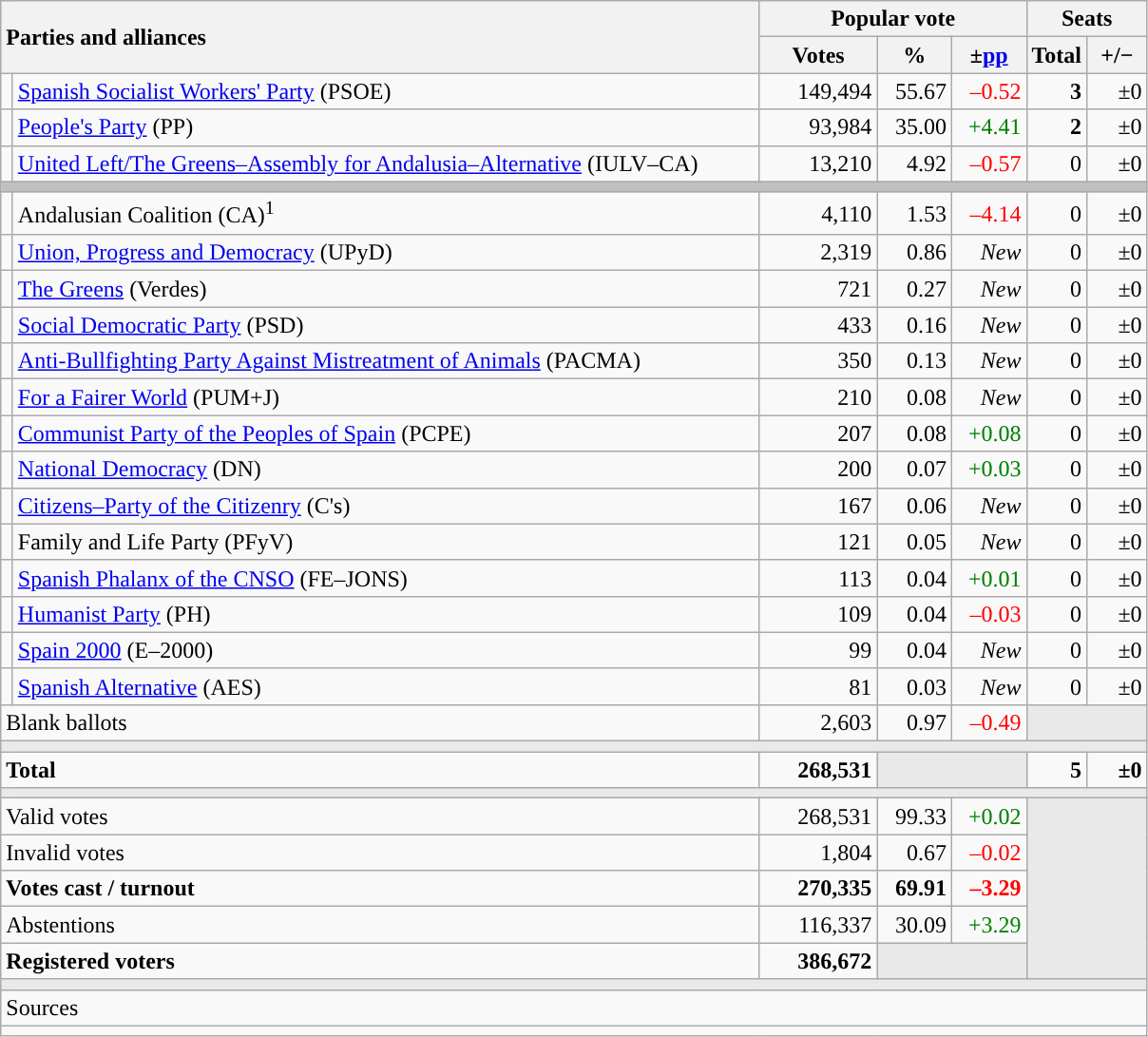<table class="wikitable" style="text-align:right;">
<tr>
<th style="text-align:left;" rowspan="2" colspan="2" width="525">Parties and alliances</th>
<th colspan="3">Popular vote</th>
<th colspan="2">Seats</th>
</tr>
<tr>
<th width="75">Votes</th>
<th width="45">%</th>
<th width="45">±<a href='#'>pp</a></th>
<th width="35">Total</th>
<th width="35">+/−</th>
</tr>
<tr>
<td width="1" style="color:inherit;background:"></td>
<td align="left"><a href='#'>Spanish Socialist Workers' Party</a> (PSOE)</td>
<td>149,494</td>
<td>55.67</td>
<td style="color:red;">–0.52</td>
<td><strong>3</strong></td>
<td>±0</td>
</tr>
<tr>
<td style="color:inherit;background:"></td>
<td align="left"><a href='#'>People's Party</a> (PP)</td>
<td>93,984</td>
<td>35.00</td>
<td style="color:green;">+4.41</td>
<td><strong>2</strong></td>
<td>±0</td>
</tr>
<tr>
<td style="color:inherit;background:"></td>
<td align="left"><a href='#'>United Left/The Greens–Assembly for Andalusia–Alternative</a> (IULV–CA)</td>
<td>13,210</td>
<td>4.92</td>
<td style="color:red;">–0.57</td>
<td>0</td>
<td>±0</td>
</tr>
<tr>
<td colspan="7" bgcolor="#C0C0C0"></td>
</tr>
<tr>
<td style="color:inherit;background:"></td>
<td align="left">Andalusian Coalition (CA)<sup>1</sup></td>
<td>4,110</td>
<td>1.53</td>
<td style="color:red;">–4.14</td>
<td>0</td>
<td>±0</td>
</tr>
<tr>
<td style="color:inherit;background:"></td>
<td align="left"><a href='#'>Union, Progress and Democracy</a> (UPyD)</td>
<td>2,319</td>
<td>0.86</td>
<td><em>New</em></td>
<td>0</td>
<td>±0</td>
</tr>
<tr>
<td style="color:inherit;background:"></td>
<td align="left"><a href='#'>The Greens</a> (Verdes)</td>
<td>721</td>
<td>0.27</td>
<td><em>New</em></td>
<td>0</td>
<td>±0</td>
</tr>
<tr>
<td style="color:inherit;background:"></td>
<td align="left"><a href='#'>Social Democratic Party</a> (PSD)</td>
<td>433</td>
<td>0.16</td>
<td><em>New</em></td>
<td>0</td>
<td>±0</td>
</tr>
<tr>
<td style="color:inherit;background:"></td>
<td align="left"><a href='#'>Anti-Bullfighting Party Against Mistreatment of Animals</a> (PACMA)</td>
<td>350</td>
<td>0.13</td>
<td><em>New</em></td>
<td>0</td>
<td>±0</td>
</tr>
<tr>
<td style="color:inherit;background:"></td>
<td align="left"><a href='#'>For a Fairer World</a> (PUM+J)</td>
<td>210</td>
<td>0.08</td>
<td><em>New</em></td>
<td>0</td>
<td>±0</td>
</tr>
<tr>
<td style="color:inherit;background:"></td>
<td align="left"><a href='#'>Communist Party of the Peoples of Spain</a> (PCPE)</td>
<td>207</td>
<td>0.08</td>
<td style="color:green;">+0.08</td>
<td>0</td>
<td>±0</td>
</tr>
<tr>
<td style="color:inherit;background:"></td>
<td align="left"><a href='#'>National Democracy</a> (DN)</td>
<td>200</td>
<td>0.07</td>
<td style="color:green;">+0.03</td>
<td>0</td>
<td>±0</td>
</tr>
<tr>
<td style="color:inherit;background:"></td>
<td align="left"><a href='#'>Citizens–Party of the Citizenry</a> (C's)</td>
<td>167</td>
<td>0.06</td>
<td><em>New</em></td>
<td>0</td>
<td>±0</td>
</tr>
<tr>
<td style="color:inherit;background:"></td>
<td align="left">Family and Life Party (PFyV)</td>
<td>121</td>
<td>0.05</td>
<td><em>New</em></td>
<td>0</td>
<td>±0</td>
</tr>
<tr>
<td style="color:inherit;background:"></td>
<td align="left"><a href='#'>Spanish Phalanx of the CNSO</a> (FE–JONS)</td>
<td>113</td>
<td>0.04</td>
<td style="color:green;">+0.01</td>
<td>0</td>
<td>±0</td>
</tr>
<tr>
<td style="color:inherit;background:"></td>
<td align="left"><a href='#'>Humanist Party</a> (PH)</td>
<td>109</td>
<td>0.04</td>
<td style="color:red;">–0.03</td>
<td>0</td>
<td>±0</td>
</tr>
<tr>
<td style="color:inherit;background:"></td>
<td align="left"><a href='#'>Spain 2000</a> (E–2000)</td>
<td>99</td>
<td>0.04</td>
<td><em>New</em></td>
<td>0</td>
<td>±0</td>
</tr>
<tr>
<td style="color:inherit;background:"></td>
<td align="left"><a href='#'>Spanish Alternative</a> (AES)</td>
<td>81</td>
<td>0.03</td>
<td><em>New</em></td>
<td>0</td>
<td>±0</td>
</tr>
<tr>
<td align="left" colspan="2">Blank ballots</td>
<td>2,603</td>
<td>0.97</td>
<td style="color:red;">–0.49</td>
<td bgcolor="#E9E9E9" colspan="2"></td>
</tr>
<tr>
<td colspan="7" bgcolor="#E9E9E9"></td>
</tr>
<tr style="font-weight:bold;">
<td align="left" colspan="2">Total</td>
<td>268,531</td>
<td bgcolor="#E9E9E9" colspan="2"></td>
<td>5</td>
<td>±0</td>
</tr>
<tr>
<td colspan="7" bgcolor="#E9E9E9"></td>
</tr>
<tr>
<td align="left" colspan="2">Valid votes</td>
<td>268,531</td>
<td>99.33</td>
<td style="color:green;">+0.02</td>
<td bgcolor="#E9E9E9" colspan="2" rowspan="5"></td>
</tr>
<tr>
<td align="left" colspan="2">Invalid votes</td>
<td>1,804</td>
<td>0.67</td>
<td style="color:red;">–0.02</td>
</tr>
<tr style="font-weight:bold;">
<td align="left" colspan="2">Votes cast / turnout</td>
<td>270,335</td>
<td>69.91</td>
<td style="color:red;">–3.29</td>
</tr>
<tr>
<td align="left" colspan="2">Abstentions</td>
<td>116,337</td>
<td>30.09</td>
<td style="color:green;">+3.29</td>
</tr>
<tr style="font-weight:bold;">
<td align="left" colspan="2">Registered voters</td>
<td>386,672</td>
<td bgcolor="#E9E9E9" colspan="2"></td>
</tr>
<tr>
<td colspan="7" bgcolor="#E9E9E9"></td>
</tr>
<tr>
<td align="left" colspan="7">Sources</td>
</tr>
<tr>
<td colspan="7" style="text-align:left; max-width:790px;"></td>
</tr>
</table>
